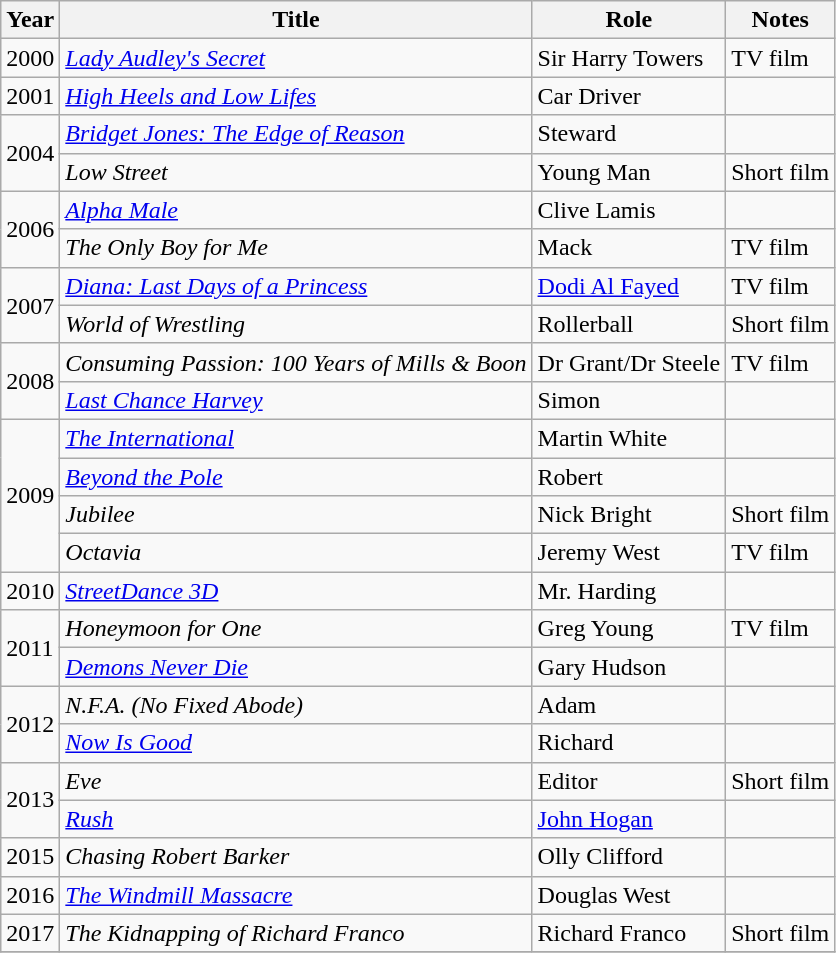<table class="wikitable sortable">
<tr>
<th>Year</th>
<th>Title</th>
<th>Role</th>
<th>Notes</th>
</tr>
<tr>
<td>2000</td>
<td><em><a href='#'>Lady Audley's Secret</a></em></td>
<td>Sir Harry Towers</td>
<td>TV film</td>
</tr>
<tr>
<td>2001</td>
<td><em><a href='#'>High Heels and Low Lifes</a></em></td>
<td>Car Driver</td>
<td></td>
</tr>
<tr>
<td rowspan="2">2004</td>
<td><em><a href='#'>Bridget Jones: The Edge of Reason</a></em></td>
<td>Steward</td>
<td></td>
</tr>
<tr>
<td><em>Low Street</em></td>
<td>Young Man</td>
<td>Short film</td>
</tr>
<tr>
<td rowspan="2">2006</td>
<td><em><a href='#'>Alpha Male</a></em></td>
<td>Clive Lamis</td>
<td></td>
</tr>
<tr>
<td><em>The Only Boy for Me</em></td>
<td>Mack</td>
<td>TV film</td>
</tr>
<tr>
<td rowspan="2">2007</td>
<td><em><a href='#'>Diana: Last Days of a Princess</a></em></td>
<td><a href='#'>Dodi Al Fayed</a></td>
<td>TV film</td>
</tr>
<tr>
<td><em>World of Wrestling</em></td>
<td>Rollerball</td>
<td>Short film</td>
</tr>
<tr>
<td rowspan="2">2008</td>
<td><em>Consuming Passion: 100 Years of Mills & Boon</em></td>
<td>Dr Grant/Dr Steele</td>
<td>TV film</td>
</tr>
<tr>
<td><em><a href='#'>Last Chance Harvey</a></em></td>
<td>Simon</td>
<td></td>
</tr>
<tr>
<td rowspan="4">2009</td>
<td><em><a href='#'>The International</a></em></td>
<td>Martin White</td>
<td></td>
</tr>
<tr>
<td><em><a href='#'>Beyond the Pole</a></em></td>
<td>Robert</td>
<td></td>
</tr>
<tr>
<td><em>Jubilee</em></td>
<td>Nick Bright</td>
<td>Short film</td>
</tr>
<tr>
<td><em>Octavia</em></td>
<td>Jeremy West</td>
<td>TV film</td>
</tr>
<tr>
<td>2010</td>
<td><em><a href='#'>StreetDance 3D</a></em></td>
<td>Mr. Harding</td>
<td></td>
</tr>
<tr>
<td rowspan="2">2011</td>
<td><em>Honeymoon for One</em></td>
<td>Greg Young</td>
<td>TV film</td>
</tr>
<tr>
<td><em><a href='#'>Demons Never Die</a></em></td>
<td>Gary Hudson</td>
<td></td>
</tr>
<tr>
<td rowspan="2">2012</td>
<td><em>N.F.A. (No Fixed Abode)</em></td>
<td>Adam</td>
<td></td>
</tr>
<tr>
<td><em><a href='#'>Now Is Good</a></em></td>
<td>Richard</td>
<td></td>
</tr>
<tr>
<td rowspan="2">2013</td>
<td><em>Eve</em></td>
<td>Editor</td>
<td>Short film</td>
</tr>
<tr>
<td><em><a href='#'>Rush</a></em></td>
<td><a href='#'>John Hogan</a></td>
<td></td>
</tr>
<tr>
<td>2015</td>
<td><em>Chasing Robert Barker</em></td>
<td>Olly Clifford</td>
<td></td>
</tr>
<tr>
<td>2016</td>
<td><em><a href='#'>The Windmill Massacre</a></em></td>
<td>Douglas West</td>
<td></td>
</tr>
<tr>
<td>2017</td>
<td><em>The Kidnapping of Richard Franco</em></td>
<td>Richard Franco</td>
<td>Short film</td>
</tr>
<tr>
</tr>
</table>
